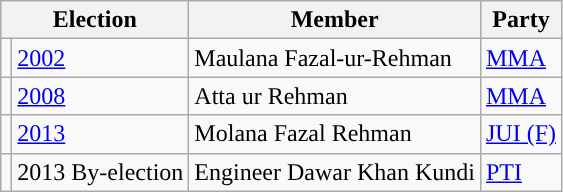<table class="wikitable">
<tr>
<th colspan="2">Election</th>
<th>Member</th>
<th>Party</th>
</tr>
<tr>
<td style="background-color: "></td>
<td><a href='#'>2002</a></td>
<td>Maulana Fazal-ur-Rehman</td>
<td><a href='#'>MMA</a></td>
</tr>
<tr>
<td style="background-color: "></td>
<td><a href='#'>2008</a></td>
<td>Atta ur Rehman</td>
<td><a href='#'>MMA</a></td>
</tr>
<tr>
<td style="background-color: "></td>
<td><a href='#'>2013</a></td>
<td>Molana Fazal Rehman</td>
<td><a href='#'>JUI (F)</a></td>
</tr>
<tr>
<td style="background-color: "></td>
<td>2013 By-election</td>
<td>Engineer Dawar Khan Kundi</td>
<td><a href='#'>PTI</a></td>
</tr>
</table>
